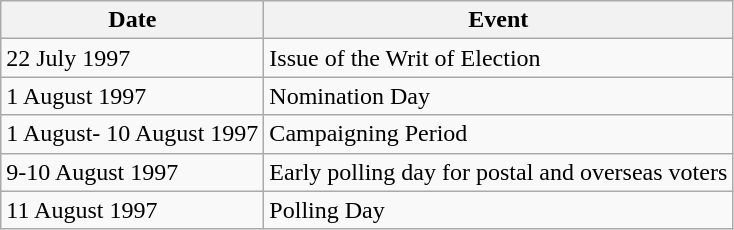<table class="wikitable">
<tr>
<th>Date</th>
<th>Event</th>
</tr>
<tr>
<td>22 July 1997</td>
<td>Issue of the Writ of Election</td>
</tr>
<tr>
<td>1 August 1997</td>
<td>Nomination Day</td>
</tr>
<tr>
<td>1 August- 10 August 1997</td>
<td>Campaigning Period</td>
</tr>
<tr>
<td>9-10 August 1997</td>
<td>Early polling day for postal and overseas voters</td>
</tr>
<tr>
<td>11 August 1997</td>
<td>Polling Day</td>
</tr>
</table>
